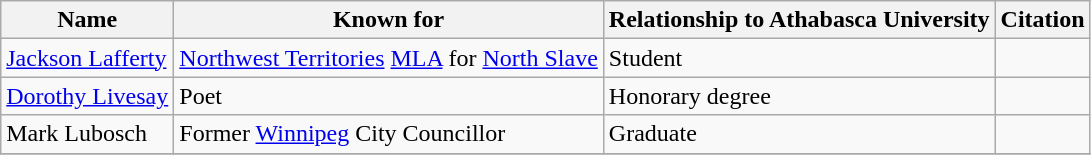<table class="wikitable">
<tr>
<th>Name</th>
<th>Known for</th>
<th>Relationship to Athabasca University</th>
<th>Citation</th>
</tr>
<tr>
<td><a href='#'>Jackson Lafferty</a></td>
<td><a href='#'>Northwest Territories</a> <a href='#'>MLA</a> for <a href='#'>North Slave</a></td>
<td>Student</td>
<td></td>
</tr>
<tr>
<td><a href='#'>Dorothy Livesay</a></td>
<td>Poet</td>
<td>Honorary degree</td>
<td></td>
</tr>
<tr>
<td>Mark Lubosch</td>
<td>Former <a href='#'>Winnipeg</a> City Councillor</td>
<td>Graduate</td>
<td></td>
</tr>
<tr>
</tr>
</table>
